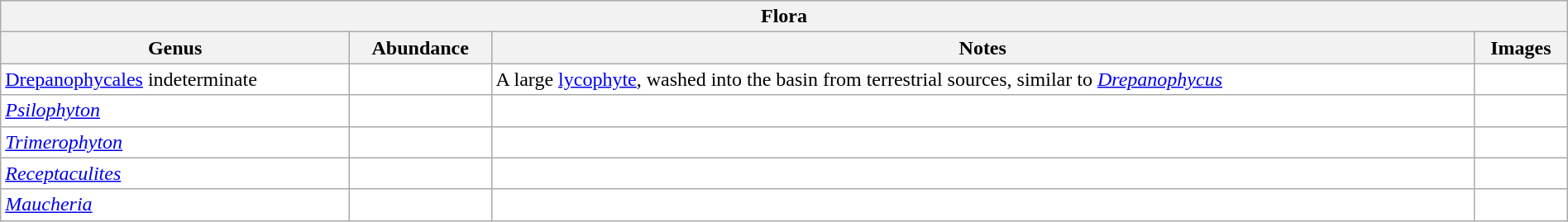<table class="wikitable sortable" style="background:white; width:100%;">
<tr>
<th colspan="5" align="center">Flora</th>
</tr>
<tr>
<th>Genus</th>
<th>Abundance</th>
<th>Notes</th>
<th>Images</th>
</tr>
<tr>
<td><a href='#'>Drepanophycales</a> indeterminate</td>
<td></td>
<td>A large <a href='#'>lycophyte</a>, washed into the basin from terrestrial sources, similar to <em><a href='#'>Drepanophycus</a></em></td>
<td></td>
</tr>
<tr>
<td><em><a href='#'>Psilophyton</a></em></td>
<td></td>
<td></td>
<td></td>
</tr>
<tr>
<td><em><a href='#'>Trimerophyton</a></em></td>
<td></td>
<td></td>
<td></td>
</tr>
<tr>
<td><em><a href='#'>Receptaculites</a></em></td>
<td></td>
<td></td>
<td></td>
</tr>
<tr>
<td><em><a href='#'>Maucheria</a></em></td>
<td></td>
<td></td>
<td></td>
</tr>
</table>
